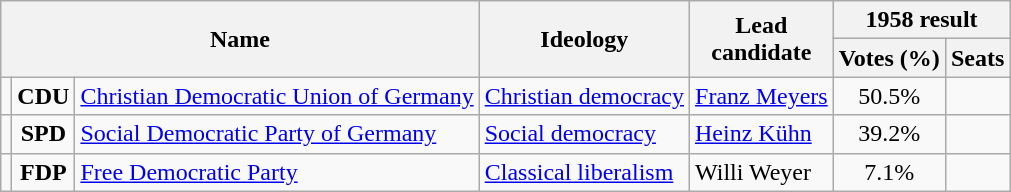<table class="wikitable">
<tr>
<th rowspan=2 colspan=3>Name</th>
<th rowspan=2>Ideology</th>
<th rowspan=2>Lead<br>candidate</th>
<th colspan=2>1958 result</th>
</tr>
<tr>
<th>Votes (%)</th>
<th>Seats</th>
</tr>
<tr>
<td bgcolor=></td>
<td align=center><strong>CDU</strong></td>
<td><a href='#'>Christian Democratic Union of Germany</a><br></td>
<td><a href='#'>Christian democracy</a></td>
<td><a href='#'>Franz Meyers</a></td>
<td align=center>50.5%</td>
<td></td>
</tr>
<tr>
<td bgcolor=></td>
<td align=center><strong>SPD</strong></td>
<td><a href='#'>Social Democratic Party of Germany</a><br></td>
<td><a href='#'>Social democracy</a></td>
<td><a href='#'>Heinz Kühn</a></td>
<td align=center>39.2%</td>
<td></td>
</tr>
<tr>
<td bgcolor=></td>
<td align=center><strong>FDP</strong></td>
<td><a href='#'>Free Democratic Party</a><br></td>
<td><a href='#'>Classical liberalism</a></td>
<td>Willi Weyer</td>
<td align=center>7.1%</td>
<td></td>
</tr>
</table>
